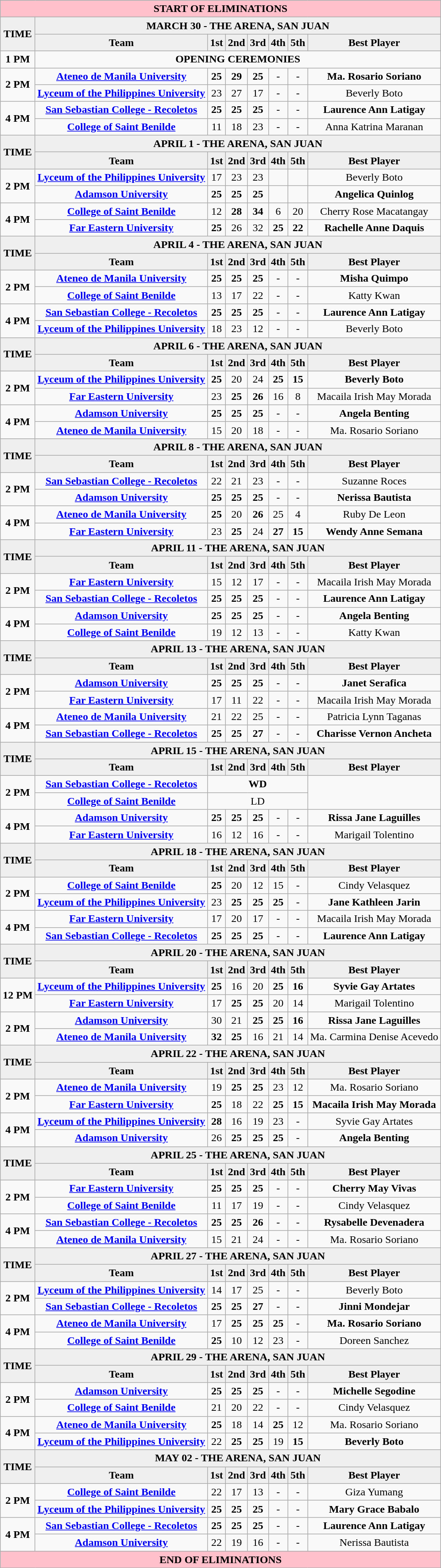<table class="wikitable" style="text-align: center">
<tr style="background:pink;">
<td colspan=8><strong>START OF ELIMINATIONS</strong></td>
</tr>
<tr style="background:#efefef;">
<td rowspan=2><strong>TIME</strong></td>
<td colspan=7><strong>MARCH 30 - THE ARENA, SAN JUAN</strong></td>
</tr>
<tr style="background:#efefef;">
<td><strong>Team</strong></td>
<td><strong>1st</strong></td>
<td><strong>2nd</strong></td>
<td><strong>3rd</strong></td>
<td><strong>4th</strong></td>
<td><strong>5th</strong></td>
<td><strong>Best Player</strong></td>
</tr>
<tr>
<td><strong>1 PM</strong></td>
<td colspan=7><strong>OPENING CEREMONIES</strong></td>
</tr>
<tr>
<td rowspan=2><strong>2 PM</strong></td>
<td><strong> <a href='#'>Ateneo de Manila University</a></strong></td>
<td><strong>25</strong></td>
<td><strong>29</strong></td>
<td><strong>25</strong></td>
<td>-</td>
<td>-</td>
<td><strong>Ma. Rosario Soriano</strong></td>
</tr>
<tr>
<td><strong> <a href='#'>Lyceum of the Philippines University</a></strong></td>
<td>23</td>
<td>27</td>
<td>17</td>
<td>-</td>
<td>-</td>
<td>Beverly Boto</td>
</tr>
<tr>
<td rowspan=2><strong>4 PM</strong></td>
<td><strong> <a href='#'>San Sebastian College - Recoletos</a></strong></td>
<td><strong>25</strong></td>
<td><strong>25</strong></td>
<td><strong>25</strong></td>
<td>-</td>
<td>-</td>
<td><strong>Laurence Ann Latigay</strong></td>
</tr>
<tr>
<td><strong><a href='#'>College of Saint Benilde</a></strong></td>
<td>11</td>
<td>18</td>
<td>23</td>
<td>-</td>
<td>-</td>
<td>Anna Katrina Maranan</td>
</tr>
<tr style="background:#efefef;">
<td rowspan=2><strong>TIME</strong></td>
<td colspan=7><strong>APRIL 1 - THE ARENA, SAN JUAN</strong></td>
</tr>
<tr style="background:#efefef;">
<td><strong>Team</strong></td>
<td><strong>1st</strong></td>
<td><strong>2nd</strong></td>
<td><strong>3rd</strong></td>
<td><strong>4th</strong></td>
<td><strong>5th</strong></td>
<td><strong>Best Player</strong></td>
</tr>
<tr>
<td rowspan=2><strong>2 PM</strong></td>
<td><strong> <a href='#'>Lyceum of the Philippines University</a></strong></td>
<td>17</td>
<td>23</td>
<td>23</td>
<td></td>
<td></td>
<td>Beverly Boto</td>
</tr>
<tr>
<td><strong> <a href='#'>Adamson University</a></strong></td>
<td><strong>25</strong></td>
<td><strong>25</strong></td>
<td><strong>25</strong></td>
<td></td>
<td></td>
<td><strong>Angelica Quinlog</strong></td>
</tr>
<tr>
<td rowspan=2><strong>4 PM</strong></td>
<td><strong> <a href='#'>College of Saint Benilde</a></strong></td>
<td>12</td>
<td><strong>28</strong></td>
<td><strong>34</strong></td>
<td>6</td>
<td>20</td>
<td>Cherry Rose Macatangay</td>
</tr>
<tr>
<td><strong> <a href='#'>Far Eastern University</a></strong></td>
<td><strong>25</strong></td>
<td>26</td>
<td>32</td>
<td><strong>25</strong></td>
<td><strong>22</strong></td>
<td><strong>Rachelle Anne Daquis </strong></td>
</tr>
<tr style="background:#efefef;">
<td rowspan=2><strong>TIME</strong></td>
<td colspan=7><strong>APRIL 4 - THE ARENA, SAN JUAN</strong></td>
</tr>
<tr style="background:#efefef;">
<td><strong>Team</strong></td>
<td><strong>1st</strong></td>
<td><strong>2nd</strong></td>
<td><strong>3rd</strong></td>
<td><strong>4th</strong></td>
<td><strong>5th</strong></td>
<td><strong>Best Player</strong></td>
</tr>
<tr>
<td rowspan=2><strong>2 PM</strong></td>
<td><strong> <a href='#'>Ateneo de Manila University</a></strong></td>
<td><strong>25</strong></td>
<td><strong>25</strong></td>
<td><strong>25</strong></td>
<td>-</td>
<td>-</td>
<td><strong>Misha Quimpo</strong></td>
</tr>
<tr>
<td><strong><a href='#'>College of Saint Benilde</a></strong></td>
<td>13</td>
<td>17</td>
<td>22</td>
<td>-</td>
<td>-</td>
<td>Katty Kwan</td>
</tr>
<tr>
<td rowspan=2><strong>4 PM</strong></td>
<td><strong> <a href='#'>San Sebastian College - Recoletos</a></strong></td>
<td><strong>25</strong></td>
<td><strong>25</strong></td>
<td><strong>25</strong></td>
<td>-</td>
<td>-</td>
<td><strong>Laurence Ann Latigay</strong></td>
</tr>
<tr>
<td><strong> <a href='#'>Lyceum of the Philippines University</a></strong></td>
<td>18</td>
<td>23</td>
<td>12</td>
<td>-</td>
<td>-</td>
<td>Beverly Boto</td>
</tr>
<tr style="background:#efefef;">
<td rowspan=2><strong>TIME</strong></td>
<td colspan=7><strong>APRIL 6 - THE ARENA, SAN JUAN</strong></td>
</tr>
<tr style="background:#efefef;">
<td><strong>Team</strong></td>
<td><strong>1st</strong></td>
<td><strong>2nd</strong></td>
<td><strong>3rd</strong></td>
<td><strong>4th</strong></td>
<td><strong>5th</strong></td>
<td><strong>Best Player</strong></td>
</tr>
<tr>
<td rowspan=2><strong>2 PM</strong></td>
<td><strong> <a href='#'>Lyceum of the Philippines University</a></strong></td>
<td><strong>25</strong></td>
<td>20</td>
<td>24</td>
<td><strong>25</strong></td>
<td><strong>15</strong></td>
<td><strong>Beverly Boto</strong></td>
</tr>
<tr>
<td><strong><a href='#'>Far Eastern University</a></strong></td>
<td>23</td>
<td><strong>25</strong></td>
<td><strong>26</strong></td>
<td>16</td>
<td>8</td>
<td>Macaila Irish May Morada</td>
</tr>
<tr>
<td rowspan=2><strong>4 PM</strong></td>
<td><strong><a href='#'>Adamson University</a></strong></td>
<td><strong>25</strong></td>
<td><strong>25</strong></td>
<td><strong>25</strong></td>
<td>-</td>
<td>-</td>
<td><strong>Angela Benting</strong></td>
</tr>
<tr>
<td><strong> <a href='#'>Ateneo de Manila University</a></strong></td>
<td>15</td>
<td>20</td>
<td>18</td>
<td>-</td>
<td>-</td>
<td>Ma. Rosario Soriano</td>
</tr>
<tr style="background:#efefef;">
<td rowspan=2><strong>TIME</strong></td>
<td colspan=7><strong>APRIL 8 - THE ARENA, SAN JUAN</strong></td>
</tr>
<tr style="background:#efefef;">
<td><strong>Team</strong></td>
<td><strong>1st</strong></td>
<td><strong>2nd</strong></td>
<td><strong>3rd</strong></td>
<td><strong>4th</strong></td>
<td><strong>5th</strong></td>
<td><strong>Best Player</strong></td>
</tr>
<tr>
<td rowspan=2><strong>2 PM</strong></td>
<td><strong> <a href='#'>San Sebastian College - Recoletos</a></strong></td>
<td>22</td>
<td>21</td>
<td>23</td>
<td>-</td>
<td>-</td>
<td>Suzanne Roces</td>
</tr>
<tr>
<td><strong> <a href='#'>Adamson University</a></strong></td>
<td><strong>25</strong></td>
<td><strong>25</strong></td>
<td><strong>25</strong></td>
<td>-</td>
<td>-</td>
<td><strong>Nerissa Bautista</strong></td>
</tr>
<tr>
<td rowspan=2><strong>4 PM</strong></td>
<td><strong> <a href='#'>Ateneo de Manila University</a></strong></td>
<td><strong>25</strong></td>
<td>20</td>
<td><strong>26</strong></td>
<td>25</td>
<td>4</td>
<td>Ruby De Leon</td>
</tr>
<tr>
<td><strong> <a href='#'>Far Eastern University</a></strong></td>
<td>23</td>
<td><strong>25</strong></td>
<td>24</td>
<td><strong>27</strong></td>
<td><strong>15</strong></td>
<td><strong>Wendy Anne Semana</strong></td>
</tr>
<tr style="background:#efefef;">
<td rowspan=2><strong>TIME</strong></td>
<td colspan=7><strong>APRIL 11 - THE ARENA, SAN JUAN</strong></td>
</tr>
<tr style="background:#efefef;">
<td><strong>Team</strong></td>
<td><strong>1st</strong></td>
<td><strong>2nd</strong></td>
<td><strong>3rd</strong></td>
<td><strong>4th</strong></td>
<td><strong>5th</strong></td>
<td><strong>Best Player</strong></td>
</tr>
<tr>
<td rowspan=2><strong>2 PM</strong></td>
<td><strong> <a href='#'>Far Eastern University</a></strong></td>
<td>15</td>
<td>12</td>
<td>17</td>
<td>-</td>
<td>-</td>
<td>Macaila Irish May Morada</td>
</tr>
<tr>
<td><strong> <a href='#'>San Sebastian College - Recoletos</a></strong></td>
<td><strong>25</strong></td>
<td><strong>25</strong></td>
<td><strong>25</strong></td>
<td>-</td>
<td>-</td>
<td><strong>Laurence Ann Latigay</strong></td>
</tr>
<tr>
<td rowspan=2><strong>4 PM</strong></td>
<td><strong> <a href='#'>Adamson University</a></strong></td>
<td><strong>25</strong></td>
<td><strong>25</strong></td>
<td><strong>25</strong></td>
<td>-</td>
<td>-</td>
<td><strong>Angela Benting</strong></td>
</tr>
<tr>
<td><strong> <a href='#'>College of Saint Benilde</a></strong></td>
<td>19</td>
<td>12</td>
<td>13</td>
<td>-</td>
<td>-</td>
<td>Katty Kwan</td>
</tr>
<tr style="background:#efefef;">
<td rowspan=2><strong>TIME</strong></td>
<td colspan=7><strong>APRIL 13 - THE ARENA, SAN JUAN</strong></td>
</tr>
<tr style="background:#efefef;">
<td><strong>Team</strong></td>
<td><strong>1st</strong></td>
<td><strong>2nd</strong></td>
<td><strong>3rd</strong></td>
<td><strong>4th</strong></td>
<td><strong>5th</strong></td>
<td><strong>Best Player</strong></td>
</tr>
<tr>
<td rowspan=2><strong>2 PM</strong></td>
<td><strong><a href='#'>Adamson University</a></strong></td>
<td><strong>25</strong></td>
<td><strong>25</strong></td>
<td><strong>25</strong></td>
<td>-</td>
<td>-</td>
<td><strong>Janet Serafica</strong></td>
</tr>
<tr>
<td><strong> <a href='#'>Far Eastern University</a></strong></td>
<td>17</td>
<td>11</td>
<td>22</td>
<td>-</td>
<td>-</td>
<td>Macaila Irish May Morada</td>
</tr>
<tr>
<td rowspan=2><strong>4 PM</strong></td>
<td><strong> <a href='#'>Ateneo de Manila University</a></strong></td>
<td>21</td>
<td>22</td>
<td>25</td>
<td>-</td>
<td>-</td>
<td>Patricia Lynn Taganas</td>
</tr>
<tr>
<td><strong> <a href='#'>San Sebastian College - Recoletos</a></strong></td>
<td><strong>25</strong></td>
<td><strong>25</strong></td>
<td><strong>27</strong></td>
<td>-</td>
<td>-</td>
<td><strong>Charisse Vernon Ancheta</strong></td>
</tr>
<tr style="background:#efefef;">
<td rowspan=2><strong>TIME</strong></td>
<td colspan=7><strong>APRIL 15 - THE ARENA, SAN JUAN</strong></td>
</tr>
<tr style="background:#efefef;">
<td><strong>Team</strong></td>
<td><strong>1st</strong></td>
<td><strong>2nd</strong></td>
<td><strong>3rd</strong></td>
<td><strong>4th</strong></td>
<td><strong>5th</strong></td>
<td><strong>Best Player</strong></td>
</tr>
<tr>
<td rowspan=2><strong>2 PM</strong></td>
<td><strong> <a href='#'>San Sebastian College - Recoletos</a></strong></td>
<td colspan=5><strong>WD</strong></td>
</tr>
<tr>
<td><strong> <a href='#'>College of Saint Benilde</a></strong></td>
<td colspan=5>LD</td>
</tr>
<tr>
<td rowspan=2><strong>4 PM</strong></td>
<td><strong><a href='#'>Adamson University</a></strong></td>
<td><strong>25</strong></td>
<td><strong>25</strong></td>
<td><strong>25</strong></td>
<td>-</td>
<td>-</td>
<td><strong>Rissa Jane Laguilles</strong></td>
</tr>
<tr>
<td><strong> <a href='#'>Far Eastern University</a></strong></td>
<td>16</td>
<td>12</td>
<td>16</td>
<td>-</td>
<td>-</td>
<td>Marigail Tolentino</td>
</tr>
<tr style="background:#efefef;">
<td rowspan=2><strong>TIME</strong></td>
<td colspan=7><strong>APRIL 18 - THE ARENA, SAN JUAN</strong></td>
</tr>
<tr style="background:#efefef;">
<td><strong>Team</strong></td>
<td><strong>1st</strong></td>
<td><strong>2nd</strong></td>
<td><strong>3rd</strong></td>
<td><strong>4th</strong></td>
<td><strong>5th</strong></td>
<td><strong>Best Player</strong></td>
</tr>
<tr>
<td rowspan=2><strong>2 PM</strong></td>
<td><strong> <a href='#'>College of Saint Benilde</a></strong></td>
<td><strong>25</strong></td>
<td>20</td>
<td>12</td>
<td>15</td>
<td>-</td>
<td>Cindy Velasquez</td>
</tr>
<tr>
<td><strong><a href='#'>Lyceum of the Philippines University</a></strong></td>
<td>23</td>
<td><strong>25</strong></td>
<td><strong>25</strong></td>
<td><strong>25</strong></td>
<td>-</td>
<td><strong>Jane Kathleen Jarin</strong></td>
</tr>
<tr>
<td rowspan=2><strong>4 PM</strong></td>
<td><strong><a href='#'>Far Eastern University</a></strong></td>
<td>17</td>
<td>20</td>
<td>17</td>
<td>-</td>
<td>-</td>
<td>Macaila Irish May Morada</td>
</tr>
<tr>
<td><strong><a href='#'>San Sebastian College - Recoletos</a></strong></td>
<td><strong>25</strong></td>
<td><strong>25</strong></td>
<td><strong>25</strong></td>
<td>-</td>
<td>-</td>
<td><strong>Laurence Ann Latigay</strong></td>
</tr>
<tr style="background:#efefef;">
<td rowspan=2><strong>TIME</strong></td>
<td colspan=7><strong>APRIL 20 - THE ARENA, SAN JUAN</strong></td>
</tr>
<tr style="background:#efefef;">
<td><strong>Team</strong></td>
<td><strong>1st</strong></td>
<td><strong>2nd</strong></td>
<td><strong>3rd</strong></td>
<td><strong>4th</strong></td>
<td><strong>5th</strong></td>
<td><strong>Best Player</strong></td>
</tr>
<tr>
<td rowspan=2><strong>12 PM</strong></td>
<td><strong><a href='#'>Lyceum of the Philippines University</a></strong></td>
<td><strong>25</strong></td>
<td>16</td>
<td>20</td>
<td><strong>25</strong></td>
<td><strong>16</strong></td>
<td><strong>Syvie Gay Artates</strong></td>
</tr>
<tr>
<td><strong><a href='#'>Far Eastern University</a></strong></td>
<td>17</td>
<td><strong>25</strong></td>
<td><strong>25</strong></td>
<td>20</td>
<td>14</td>
<td>Marigail Tolentino</td>
</tr>
<tr>
<td rowspan=2><strong>2 PM</strong></td>
<td><strong><a href='#'>Adamson University</a></strong></td>
<td>30</td>
<td>21</td>
<td><strong>25</strong></td>
<td><strong>25</strong></td>
<td><strong>16</strong></td>
<td><strong>Rissa Jane Laguilles</strong></td>
</tr>
<tr>
<td><strong><a href='#'>Ateneo de Manila University</a></strong></td>
<td><strong>32</strong></td>
<td><strong>25</strong></td>
<td>16</td>
<td>21</td>
<td>14</td>
<td>Ma. Carmina Denise Acevedo</td>
</tr>
<tr style="background:#efefef;">
<td rowspan=2><strong>TIME</strong></td>
<td colspan=7><strong>APRIL 22 - THE ARENA, SAN JUAN</strong></td>
</tr>
<tr style="background:#efefef;">
<td><strong>Team</strong></td>
<td><strong>1st</strong></td>
<td><strong>2nd</strong></td>
<td><strong>3rd</strong></td>
<td><strong>4th</strong></td>
<td><strong>5th</strong></td>
<td><strong>Best Player</strong></td>
</tr>
<tr>
<td rowspan=2><strong>2 PM</strong></td>
<td><strong> <a href='#'>Ateneo de Manila University</a></strong></td>
<td>19</td>
<td><strong>25</strong></td>
<td><strong>25</strong></td>
<td>23</td>
<td>12</td>
<td>Ma. Rosario Soriano</td>
</tr>
<tr>
<td><strong><a href='#'>Far Eastern University</a></strong></td>
<td><strong>25</strong></td>
<td>18</td>
<td>22</td>
<td><strong>25</strong></td>
<td><strong>15</strong></td>
<td><strong>Macaila Irish May Morada</strong></td>
</tr>
<tr>
<td rowspan=2><strong>4 PM</strong></td>
<td><strong> <a href='#'>Lyceum of the Philippines University</a></strong></td>
<td><strong>28</strong></td>
<td>16</td>
<td>19</td>
<td>23</td>
<td>-</td>
<td>Syvie Gay Artates</td>
</tr>
<tr>
<td><strong><a href='#'>Adamson University</a></strong></td>
<td>26</td>
<td><strong>25</strong></td>
<td><strong>25</strong></td>
<td><strong>25</strong></td>
<td>-</td>
<td><strong>Angela Benting</strong></td>
</tr>
<tr style="background:#efefef;">
<td rowspan=2><strong>TIME</strong></td>
<td colspan=7><strong>APRIL 25 - THE ARENA, SAN JUAN</strong></td>
</tr>
<tr style="background:#efefef;">
<td><strong>Team</strong></td>
<td><strong>1st</strong></td>
<td><strong>2nd</strong></td>
<td><strong>3rd</strong></td>
<td><strong>4th</strong></td>
<td><strong>5th</strong></td>
<td><strong>Best Player</strong></td>
</tr>
<tr>
<td rowspan=2><strong>2 PM</strong></td>
<td><strong><a href='#'>Far Eastern University</a></strong></td>
<td><strong>25</strong></td>
<td><strong>25</strong></td>
<td><strong>25</strong></td>
<td>-</td>
<td>-</td>
<td><strong>Cherry May Vivas</strong></td>
</tr>
<tr>
<td><strong><a href='#'>College of Saint Benilde</a></strong></td>
<td>11</td>
<td>17</td>
<td>19</td>
<td>-</td>
<td>-</td>
<td>Cindy Velasquez</td>
</tr>
<tr>
<td rowspan=2><strong>4 PM</strong></td>
<td><strong> <a href='#'>San Sebastian College - Recoletos</a></strong></td>
<td><strong>25</strong></td>
<td><strong>25</strong></td>
<td><strong>26</strong></td>
<td>-</td>
<td>-</td>
<td><strong>Rysabelle Devenadera</strong></td>
</tr>
<tr>
<td><strong> <a href='#'>Ateneo de Manila University</a></strong></td>
<td>15</td>
<td>21</td>
<td>24</td>
<td>-</td>
<td>-</td>
<td>Ma. Rosario Soriano</td>
</tr>
<tr style="background:#efefef;">
<td rowspan=2><strong>TIME</strong></td>
<td colspan=7><strong>APRIL 27 - THE ARENA, SAN JUAN</strong></td>
</tr>
<tr style="background:#efefef;">
<td><strong>Team</strong></td>
<td><strong>1st</strong></td>
<td><strong>2nd</strong></td>
<td><strong>3rd</strong></td>
<td><strong>4th</strong></td>
<td><strong>5th</strong></td>
<td><strong>Best Player</strong></td>
</tr>
<tr>
<td rowspan=2><strong>2 PM</strong></td>
<td><strong> <a href='#'>Lyceum of the Philippines University</a></strong></td>
<td>14</td>
<td>17</td>
<td>25</td>
<td>-</td>
<td>-</td>
<td>Beverly Boto</td>
</tr>
<tr>
<td><strong><a href='#'>San Sebastian College - Recoletos</a></strong></td>
<td><strong>25</strong></td>
<td><strong>25</strong></td>
<td><strong>27</strong></td>
<td>-</td>
<td>-</td>
<td><strong>Jinni Mondejar</strong></td>
</tr>
<tr>
<td rowspan=2><strong>4 PM</strong></td>
<td><strong><a href='#'>Ateneo de Manila University</a></strong></td>
<td>17</td>
<td><strong>25</strong></td>
<td><strong>25</strong></td>
<td><strong>25</strong></td>
<td>-</td>
<td><strong>Ma. Rosario Soriano</strong></td>
</tr>
<tr>
<td><strong><a href='#'>College of Saint Benilde</a></strong></td>
<td><strong>25</strong></td>
<td>10</td>
<td>12</td>
<td>23</td>
<td>-</td>
<td>Doreen Sanchez</td>
</tr>
<tr style="background:#efefef;">
<td rowspan=2><strong>TIME</strong></td>
<td colspan=7><strong>APRIL 29 - THE ARENA, SAN JUAN</strong></td>
</tr>
<tr style="background:#efefef;">
<td><strong>Team</strong></td>
<td><strong>1st</strong></td>
<td><strong>2nd</strong></td>
<td><strong>3rd</strong></td>
<td><strong>4th</strong></td>
<td><strong>5th</strong></td>
<td><strong>Best Player</strong></td>
</tr>
<tr>
<td rowspan=2><strong>2 PM</strong></td>
<td><strong><a href='#'>Adamson University</a></strong></td>
<td><strong>25</strong></td>
<td><strong>25</strong></td>
<td><strong>25</strong></td>
<td>-</td>
<td>-</td>
<td><strong>Michelle Segodine</strong></td>
</tr>
<tr>
<td><strong><a href='#'>College of Saint Benilde</a></strong></td>
<td>21</td>
<td>20</td>
<td>22</td>
<td>-</td>
<td>-</td>
<td>Cindy Velasquez</td>
</tr>
<tr>
<td rowspan=2><strong>4 PM</strong></td>
<td><strong><a href='#'>Ateneo de Manila University</a></strong></td>
<td><strong>25</strong></td>
<td>18</td>
<td>14</td>
<td><strong>25</strong></td>
<td>12</td>
<td>Ma. Rosario Soriano</td>
</tr>
<tr>
<td><strong> <a href='#'>Lyceum of the Philippines University</a></strong></td>
<td>22</td>
<td><strong>25</strong></td>
<td><strong>25</strong></td>
<td>19</td>
<td><strong>15</strong></td>
<td><strong>Beverly Boto</strong></td>
</tr>
<tr style="background:#efefef;">
<td rowspan=2><strong>TIME</strong></td>
<td colspan=7><strong>MAY 02 - THE ARENA, SAN JUAN</strong></td>
</tr>
<tr style="background:#efefef;">
<td><strong>Team</strong></td>
<td><strong>1st</strong></td>
<td><strong>2nd</strong></td>
<td><strong>3rd</strong></td>
<td><strong>4th</strong></td>
<td><strong>5th</strong></td>
<td><strong>Best Player</strong></td>
</tr>
<tr>
<td rowspan=2><strong>2 PM</strong></td>
<td><strong><a href='#'>College of Saint Benilde</a></strong></td>
<td>22</td>
<td>17</td>
<td>13</td>
<td>-</td>
<td>-</td>
<td>Giza Yumang</td>
</tr>
<tr>
<td><strong> <a href='#'>Lyceum of the Philippines University</a></strong></td>
<td><strong>25</strong></td>
<td><strong>25</strong></td>
<td><strong>25</strong></td>
<td>-</td>
<td>-</td>
<td><strong>Mary Grace Babalo</strong></td>
</tr>
<tr>
<td rowspan=2><strong>4 PM</strong></td>
<td><strong> <a href='#'>San Sebastian College - Recoletos</a></strong></td>
<td><strong>25</strong></td>
<td><strong>25</strong></td>
<td><strong>25</strong></td>
<td>-</td>
<td>-</td>
<td><strong>Laurence Ann Latigay</strong></td>
</tr>
<tr>
<td><strong> <a href='#'>Adamson University</a></strong></td>
<td>22</td>
<td>19</td>
<td>16</td>
<td>-</td>
<td>-</td>
<td>Nerissa Bautista</td>
</tr>
<tr style="background:pink;">
<td colspan=8><strong>END OF ELIMINATIONS</strong></td>
</tr>
</table>
